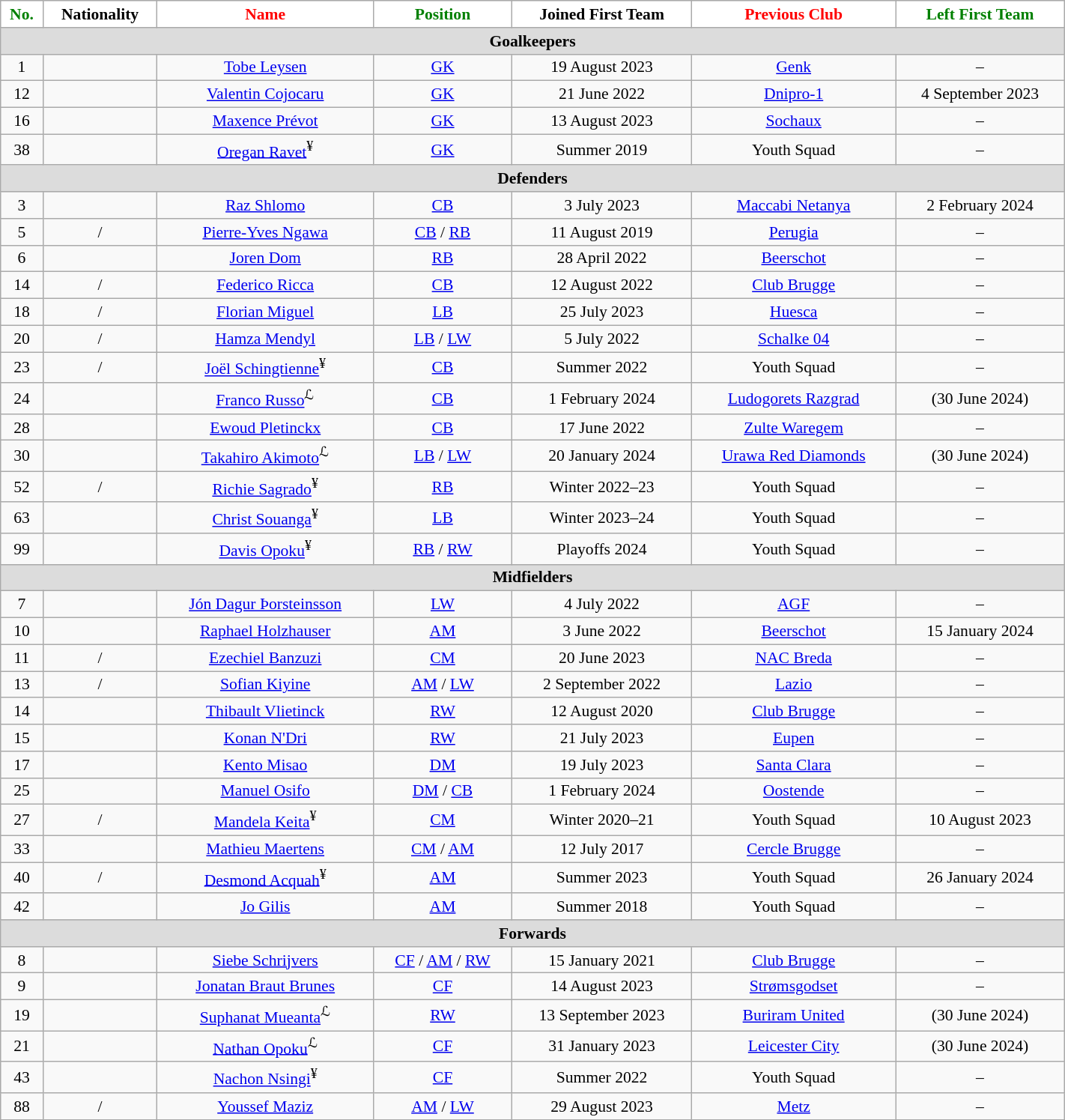<table class="wikitable" style="text-align: center; font-size:90%" width=75%>
<tr>
<th style="background: #ffffff; color:green">No.</th>
<th style="background: #ffffff; color:black">Nationality</th>
<th style="background: #ffffff; color:red">Name</th>
<th style="background: #ffffff; color:green">Position</th>
<th style="background: #ffffff; color:black">Joined First Team</th>
<th style="background: #ffffff; color:red">Previous Club</th>
<th style="background: #ffffff; color:green">Left First Team</th>
</tr>
<tr>
<th colspan=7 style="background: #DCDCDC" align=right>Goalkeepers</th>
</tr>
<tr>
<td>1</td>
<td></td>
<td><a href='#'>Tobe Leysen</a></td>
<td><a href='#'>GK</a></td>
<td>19 August 2023</td>
<td> <a href='#'>Genk</a></td>
<td>–</td>
</tr>
<tr>
<td>12</td>
<td></td>
<td><a href='#'>Valentin Cojocaru</a></td>
<td><a href='#'>GK</a></td>
<td>21 June 2022</td>
<td> <a href='#'>Dnipro-1</a></td>
<td>4 September 2023</td>
</tr>
<tr>
<td>16</td>
<td></td>
<td><a href='#'>Maxence Prévot</a></td>
<td><a href='#'>GK</a></td>
<td>13 August 2023</td>
<td> <a href='#'>Sochaux</a></td>
<td>–</td>
</tr>
<tr>
<td>38</td>
<td></td>
<td><a href='#'>Oregan Ravet</a><sup>¥</sup></td>
<td><a href='#'>GK</a></td>
<td>Summer 2019</td>
<td>Youth Squad</td>
<td>–</td>
</tr>
<tr>
<th colspan=7 style="background: #DCDCDC" align=right>Defenders</th>
</tr>
<tr>
<td>3</td>
<td></td>
<td><a href='#'>Raz Shlomo</a></td>
<td><a href='#'>CB</a></td>
<td>3 July 2023</td>
<td> <a href='#'>Maccabi Netanya</a></td>
<td>2 February 2024</td>
</tr>
<tr>
<td>5</td>
<td> / </td>
<td><a href='#'>Pierre-Yves Ngawa</a></td>
<td><a href='#'>CB</a> / <a href='#'>RB</a></td>
<td>11 August 2019</td>
<td> <a href='#'>Perugia</a></td>
<td>–</td>
</tr>
<tr>
<td>6</td>
<td></td>
<td><a href='#'>Joren Dom</a></td>
<td><a href='#'>RB</a></td>
<td>28 April 2022</td>
<td> <a href='#'>Beerschot</a></td>
<td>–</td>
</tr>
<tr>
<td>14</td>
<td> / </td>
<td><a href='#'>Federico Ricca</a></td>
<td><a href='#'>CB</a></td>
<td>12 August 2022</td>
<td> <a href='#'>Club Brugge</a></td>
<td>–</td>
</tr>
<tr>
<td>18</td>
<td> / </td>
<td><a href='#'>Florian Miguel</a></td>
<td><a href='#'>LB</a></td>
<td>25 July 2023</td>
<td> <a href='#'>Huesca</a></td>
<td>–</td>
</tr>
<tr>
<td>20</td>
<td> / </td>
<td><a href='#'>Hamza Mendyl</a></td>
<td><a href='#'>LB</a> / <a href='#'>LW</a></td>
<td>5 July 2022</td>
<td> <a href='#'>Schalke 04</a></td>
<td>–</td>
</tr>
<tr>
<td>23</td>
<td> / </td>
<td><a href='#'>Joël Schingtienne</a><sup>¥</sup></td>
<td><a href='#'>CB</a></td>
<td>Summer 2022</td>
<td>Youth Squad</td>
<td>–</td>
</tr>
<tr>
<td>24</td>
<td></td>
<td><a href='#'>Franco Russo</a><sup>ℒ</sup></td>
<td><a href='#'>CB</a></td>
<td>1 February 2024</td>
<td> <a href='#'>Ludogorets Razgrad</a></td>
<td>(30 June 2024)</td>
</tr>
<tr>
<td>28</td>
<td></td>
<td><a href='#'>Ewoud Pletinckx</a></td>
<td><a href='#'>CB</a></td>
<td>17 June 2022</td>
<td> <a href='#'>Zulte Waregem</a></td>
<td>–</td>
</tr>
<tr>
<td>30</td>
<td></td>
<td><a href='#'>Takahiro Akimoto</a><sup>ℒ</sup></td>
<td><a href='#'>LB</a> / <a href='#'>LW</a></td>
<td>20 January 2024</td>
<td> <a href='#'>Urawa Red Diamonds</a></td>
<td>(30 June 2024)</td>
</tr>
<tr>
<td>52</td>
<td> / </td>
<td><a href='#'>Richie Sagrado</a><sup>¥</sup></td>
<td><a href='#'>RB</a></td>
<td>Winter 2022–23</td>
<td>Youth Squad</td>
<td>–</td>
</tr>
<tr>
<td>63</td>
<td></td>
<td><a href='#'>Christ Souanga</a><sup>¥</sup></td>
<td><a href='#'>LB</a></td>
<td>Winter 2023–24</td>
<td>Youth Squad</td>
<td>–</td>
</tr>
<tr>
<td>99</td>
<td></td>
<td><a href='#'>Davis Opoku</a><sup>¥</sup></td>
<td><a href='#'>RB</a> / <a href='#'>RW</a></td>
<td>Playoffs 2024</td>
<td>Youth Squad</td>
<td>–</td>
</tr>
<tr>
<th colspan=7 style="background: #DCDCDC" align=right>Midfielders</th>
</tr>
<tr>
<td>7</td>
<td></td>
<td><a href='#'>Jón Dagur Þorsteinsson</a></td>
<td><a href='#'>LW</a></td>
<td>4 July 2022</td>
<td> <a href='#'>AGF</a></td>
<td>–</td>
</tr>
<tr>
<td>10</td>
<td></td>
<td><a href='#'>Raphael Holzhauser</a></td>
<td><a href='#'>AM</a></td>
<td>3 June 2022</td>
<td> <a href='#'>Beerschot</a></td>
<td>15 January 2024</td>
</tr>
<tr>
<td>11</td>
<td> / </td>
<td><a href='#'>Ezechiel Banzuzi</a></td>
<td><a href='#'>CM</a></td>
<td>20 June 2023</td>
<td> <a href='#'>NAC Breda</a></td>
<td>–</td>
</tr>
<tr>
<td>13</td>
<td> / </td>
<td><a href='#'>Sofian Kiyine</a></td>
<td><a href='#'>AM</a> / <a href='#'>LW</a></td>
<td>2 September 2022</td>
<td> <a href='#'>Lazio</a></td>
<td>–</td>
</tr>
<tr>
<td>14</td>
<td></td>
<td><a href='#'>Thibault Vlietinck</a></td>
<td><a href='#'>RW</a></td>
<td>12 August 2020</td>
<td> <a href='#'>Club Brugge</a></td>
<td>–</td>
</tr>
<tr>
<td>15</td>
<td></td>
<td><a href='#'>Konan N'Dri</a></td>
<td><a href='#'>RW</a></td>
<td>21 July 2023</td>
<td> <a href='#'>Eupen</a></td>
<td>–</td>
</tr>
<tr>
<td>17</td>
<td></td>
<td><a href='#'>Kento Misao</a></td>
<td><a href='#'>DM</a></td>
<td>19 July 2023</td>
<td> <a href='#'>Santa Clara</a></td>
<td>–</td>
</tr>
<tr>
<td>25</td>
<td></td>
<td><a href='#'>Manuel Osifo</a></td>
<td><a href='#'>DM</a> / <a href='#'>CB</a></td>
<td>1 February 2024</td>
<td> <a href='#'>Oostende</a></td>
<td>–</td>
</tr>
<tr>
<td>27</td>
<td> / </td>
<td><a href='#'>Mandela Keita</a><sup>¥</sup></td>
<td><a href='#'>CM</a></td>
<td>Winter 2020–21</td>
<td>Youth Squad</td>
<td>10 August 2023</td>
</tr>
<tr>
<td>33</td>
<td></td>
<td><a href='#'>Mathieu Maertens</a></td>
<td><a href='#'>CM</a> / <a href='#'>AM</a></td>
<td>12 July 2017</td>
<td> <a href='#'>Cercle Brugge</a></td>
<td>–</td>
</tr>
<tr>
<td>40</td>
<td> / </td>
<td><a href='#'>Desmond Acquah</a><sup>¥</sup></td>
<td><a href='#'>AM</a></td>
<td>Summer 2023</td>
<td>Youth Squad</td>
<td>26 January 2024</td>
</tr>
<tr>
<td>42</td>
<td></td>
<td><a href='#'>Jo Gilis</a></td>
<td><a href='#'>AM</a></td>
<td>Summer 2018</td>
<td>Youth Squad</td>
<td>–</td>
</tr>
<tr>
<th colspan=7 style="background: #DCDCDC" align=right>Forwards</th>
</tr>
<tr>
<td>8</td>
<td></td>
<td><a href='#'>Siebe Schrijvers</a></td>
<td><a href='#'>CF</a> / <a href='#'>AM</a> / <a href='#'>RW</a></td>
<td>15 January 2021</td>
<td> <a href='#'>Club Brugge</a></td>
<td>–</td>
</tr>
<tr>
<td>9</td>
<td></td>
<td><a href='#'>Jonatan Braut Brunes</a></td>
<td><a href='#'>CF</a></td>
<td>14 August 2023</td>
<td> <a href='#'>Strømsgodset</a></td>
<td>–</td>
</tr>
<tr>
<td>19</td>
<td></td>
<td><a href='#'>Suphanat Mueanta</a><sup>ℒ</sup></td>
<td><a href='#'>RW</a></td>
<td>13 September 2023</td>
<td> <a href='#'>Buriram United</a></td>
<td>(30 June 2024)</td>
</tr>
<tr>
<td>21</td>
<td></td>
<td><a href='#'>Nathan Opoku</a><sup>ℒ</sup></td>
<td><a href='#'>CF</a></td>
<td>31 January 2023</td>
<td> <a href='#'>Leicester City</a></td>
<td>(30 June 2024)</td>
</tr>
<tr>
<td>43</td>
<td></td>
<td><a href='#'>Nachon Nsingi</a><sup>¥</sup></td>
<td><a href='#'>CF</a></td>
<td>Summer 2022</td>
<td>Youth Squad</td>
<td>–</td>
</tr>
<tr>
<td>88</td>
<td> / </td>
<td><a href='#'>Youssef Maziz</a></td>
<td><a href='#'>AM</a> / <a href='#'>LW</a></td>
<td>29 August 2023</td>
<td> <a href='#'>Metz</a></td>
<td>–</td>
</tr>
</table>
